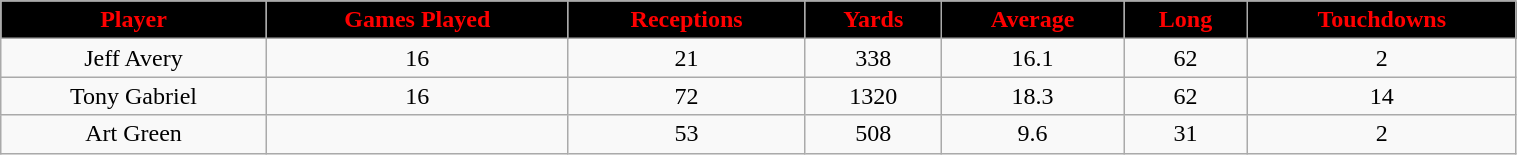<table class="wikitable" style="min-width:80%;text-align:center;">
<tr>
<th style="background:black; color:red;">Player</th>
<th style="background:black; color:red;">Games Played</th>
<th style="background:black; color:red;">Receptions</th>
<th style="background:black; color:red;">Yards</th>
<th style="background:black; color:red;">Average</th>
<th style="background:black; color:red;">Long</th>
<th style="background:black; color:red;">Touchdowns</th>
</tr>
<tr>
<td>Jeff Avery</td>
<td>16</td>
<td>21</td>
<td>338</td>
<td>16.1</td>
<td>62</td>
<td>2</td>
</tr>
<tr>
<td>Tony Gabriel</td>
<td>16</td>
<td>72</td>
<td>1320</td>
<td>18.3</td>
<td>62</td>
<td>14</td>
</tr>
<tr>
<td>Art Green</td>
<td></td>
<td>53</td>
<td>508</td>
<td>9.6</td>
<td>31</td>
<td>2</td>
</tr>
</table>
